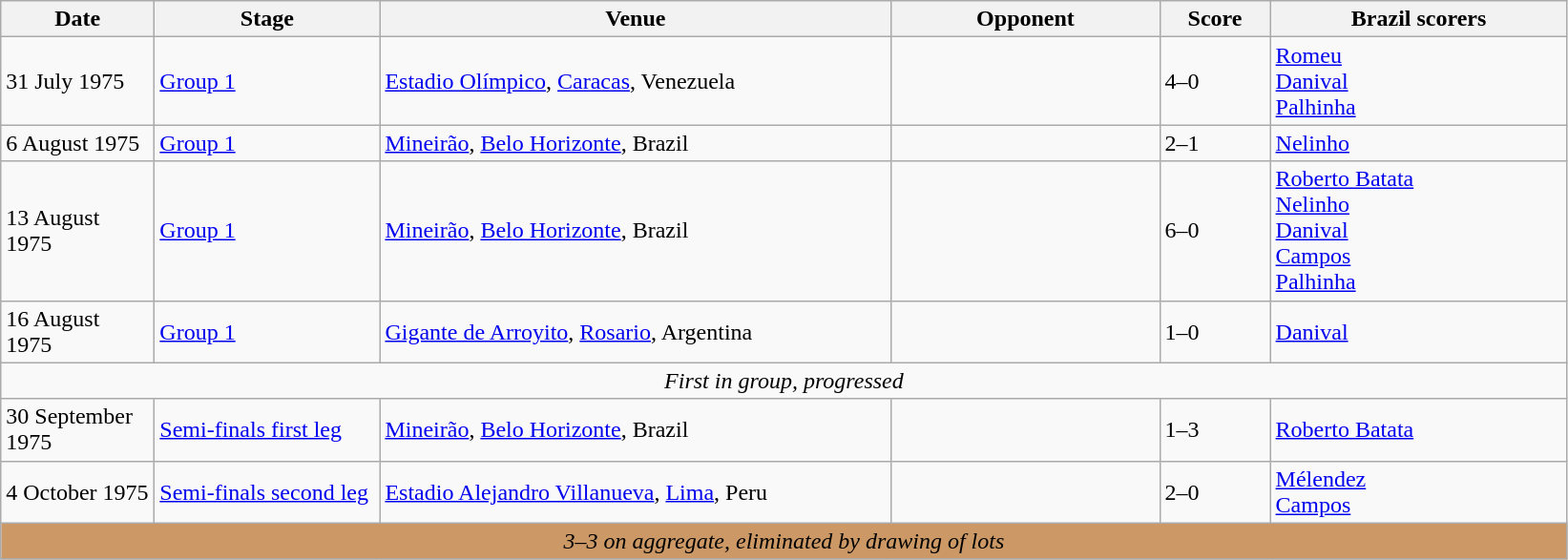<table class="wikitable">
<tr>
<th width=100px>Date</th>
<th width=150px>Stage</th>
<th width=350px>Venue</th>
<th width=180px>Opponent</th>
<th width=70px>Score</th>
<th width=200px>Brazil scorers</th>
</tr>
<tr>
<td>31 July 1975</td>
<td><a href='#'>Group 1</a></td>
<td><a href='#'>Estadio Olímpico</a>, <a href='#'>Caracas</a>, Venezuela</td>
<td></td>
<td>4–0</td>
<td><a href='#'>Romeu</a>  <br> <a href='#'>Danival</a>  <br> <a href='#'>Palhinha</a> </td>
</tr>
<tr>
<td>6 August 1975</td>
<td><a href='#'>Group 1</a></td>
<td><a href='#'>Mineirão</a>, <a href='#'>Belo Horizonte</a>, Brazil</td>
<td></td>
<td>2–1</td>
<td><a href='#'>Nelinho</a> </td>
</tr>
<tr>
<td>13 August 1975</td>
<td><a href='#'>Group 1</a></td>
<td><a href='#'>Mineirão</a>, <a href='#'>Belo Horizonte</a>, Brazil</td>
<td></td>
<td>6–0</td>
<td><a href='#'>Roberto Batata</a>  <br> <a href='#'>Nelinho</a>  <br> <a href='#'>Danival</a>  <br> <a href='#'>Campos</a>  <br> <a href='#'>Palhinha</a> </td>
</tr>
<tr>
<td>16 August 1975</td>
<td><a href='#'>Group 1</a></td>
<td><a href='#'>Gigante de Arroyito</a>, <a href='#'>Rosario</a>, Argentina</td>
<td></td>
<td>1–0</td>
<td><a href='#'>Danival</a> </td>
</tr>
<tr>
<td colspan="6" style="text-align:center;"><em>First in group, progressed</em></td>
</tr>
<tr>
<td>30 September 1975</td>
<td><a href='#'>Semi-finals first leg</a></td>
<td><a href='#'>Mineirão</a>, <a href='#'>Belo Horizonte</a>, Brazil</td>
<td></td>
<td>1–3</td>
<td><a href='#'>Roberto Batata</a> </td>
</tr>
<tr>
<td>4 October 1975</td>
<td><a href='#'>Semi-finals second leg</a></td>
<td><a href='#'>Estadio Alejandro Villanueva</a>, <a href='#'>Lima</a>, Peru</td>
<td></td>
<td>2–0</td>
<td><a href='#'>Mélendez</a>  <br> <a href='#'>Campos</a> </td>
</tr>
<tr>
<td colspan="6"  style="text-align:center; background:#c96;"><em>3–3 on aggregate, eliminated by drawing of lots</em></td>
</tr>
</table>
